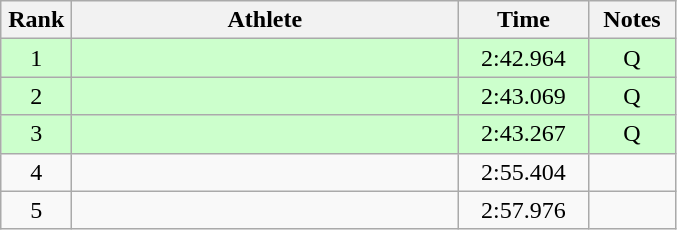<table class=wikitable style="text-align:center">
<tr>
<th width=40>Rank</th>
<th width=250>Athlete</th>
<th width=80>Time</th>
<th width=50>Notes</th>
</tr>
<tr bgcolor="ccffcc">
<td>1</td>
<td align=left></td>
<td>2:42.964</td>
<td>Q</td>
</tr>
<tr bgcolor="ccffcc">
<td>2</td>
<td align=left></td>
<td>2:43.069</td>
<td>Q</td>
</tr>
<tr bgcolor="ccffcc">
<td>3</td>
<td align=left></td>
<td>2:43.267</td>
<td>Q</td>
</tr>
<tr>
<td>4</td>
<td align=left></td>
<td>2:55.404</td>
<td></td>
</tr>
<tr>
<td>5</td>
<td align=left></td>
<td>2:57.976</td>
<td></td>
</tr>
</table>
